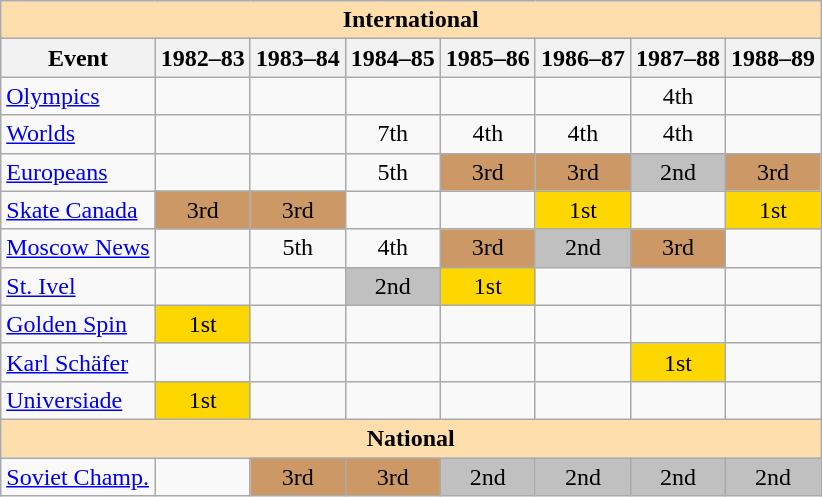<table class="wikitable" style="text-align:center">
<tr>
<th style="background-color: #ffdead; " colspan=8 align=center><strong>International</strong></th>
</tr>
<tr>
<th>Event</th>
<th>1982–83</th>
<th>1983–84</th>
<th>1984–85</th>
<th>1985–86</th>
<th>1986–87</th>
<th>1987–88</th>
<th>1988–89</th>
</tr>
<tr>
<td align=left><a href='#'>Olympics</a></td>
<td></td>
<td></td>
<td></td>
<td></td>
<td></td>
<td>4th</td>
<td></td>
</tr>
<tr>
<td align=left><a href='#'>Worlds</a></td>
<td></td>
<td></td>
<td>7th</td>
<td>4th</td>
<td>4th</td>
<td>4th</td>
<td></td>
</tr>
<tr>
<td align=left><a href='#'>Europeans</a></td>
<td></td>
<td></td>
<td>5th</td>
<td bgcolor=cc9966>3rd</td>
<td bgcolor=cc9966>3rd</td>
<td bgcolor=silver>2nd</td>
<td bgcolor=cc9966>3rd</td>
</tr>
<tr>
<td align=left><a href='#'>Skate Canada</a></td>
<td bgcolor=cc9966>3rd</td>
<td bgcolor=cc9966>3rd</td>
<td></td>
<td></td>
<td bgcolor=gold>1st</td>
<td></td>
<td bgcolor=gold>1st</td>
</tr>
<tr>
<td align=left><a href='#'>Moscow News</a></td>
<td></td>
<td>5th</td>
<td>4th</td>
<td bgcolor=cc9966>3rd</td>
<td bgcolor=silver>2nd</td>
<td bgcolor=cc9966>3rd</td>
<td></td>
</tr>
<tr>
<td align=left><a href='#'>St. Ivel</a></td>
<td></td>
<td></td>
<td bgcolor=silver>2nd</td>
<td bgcolor=gold>1st</td>
<td></td>
<td></td>
<td></td>
</tr>
<tr>
<td align=left><a href='#'>Golden Spin</a></td>
<td bgcolor=gold>1st</td>
<td></td>
<td></td>
<td></td>
<td></td>
<td></td>
<td></td>
</tr>
<tr>
<td align=left><a href='#'>Karl Schäfer</a></td>
<td></td>
<td></td>
<td></td>
<td></td>
<td></td>
<td bgcolor=gold>1st</td>
<td></td>
</tr>
<tr>
<td align=left><a href='#'>Universiade</a></td>
<td bgcolor=gold>1st</td>
<td></td>
<td></td>
<td></td>
<td></td>
<td></td>
<td></td>
</tr>
<tr>
<th style="background-color: #ffdead; " colspan=8 align=center><strong>National</strong></th>
</tr>
<tr>
<td align=left><a href='#'>Soviet Champ.</a></td>
<td></td>
<td bgcolor=cc9966>3rd</td>
<td bgcolor=cc9966>3rd</td>
<td bgcolor=silver>2nd</td>
<td bgcolor=silver>2nd</td>
<td bgcolor=silver>2nd</td>
<td bgcolor=silver>2nd</td>
</tr>
</table>
